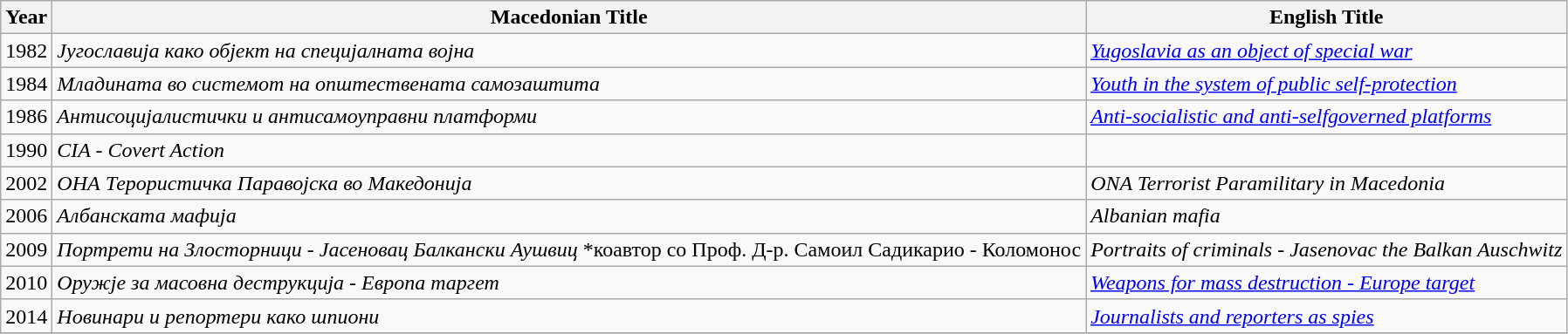<table class="wikitable">
<tr>
<th>Year</th>
<th>Macedonian Title</th>
<th>English Title</th>
</tr>
<tr>
<td>1982</td>
<td><em>Југославија како објект на специјалната војна</em></td>
<td><em><a href='#'>Yugoslavia as an object of special war</a></em></td>
</tr>
<tr>
<td>1984</td>
<td><em>Младината во системот на општествената самозаштита</em></td>
<td><em><a href='#'>Youth in the system of public self-protection</a></em></td>
</tr>
<tr>
<td>1986</td>
<td><em>Антисоцијалистички и антисамоуправни платформи</em></td>
<td><em><a href='#'>Anti-socialistic and anti-selfgoverned platforms</a></em></td>
</tr>
<tr>
<td>1990</td>
<td><em>CIA - Covert Action</em></td>
</tr>
<tr>
<td>2002</td>
<td><em>ОНА Терористичка Паравојска во Македонија</em></td>
<td><em>ONA Terrorist Paramilitary in Macedonia</em></td>
</tr>
<tr>
<td>2006</td>
<td><em>Албанската мафија</em></td>
<td><em>Albanian mafia</em></td>
</tr>
<tr>
<td>2009</td>
<td><em>Портрети на Злосторници - Јасеновац Балкански Аушвиц</em> *коавтор со Проф. Д-р. Самоил Садикарио - Коломонос</td>
<td><em>Portraits of criminals - Jasenovac the Balkan Auschwitz</em></td>
</tr>
<tr>
<td>2010</td>
<td><em>Оружје за масовна деструкција - Европа таргет</em></td>
<td><em><a href='#'>Weapons for mass destruction - Europe target</a></em></td>
</tr>
<tr>
<td>2014</td>
<td><em>Новинари и репортери како шпиони</em></td>
<td><em><a href='#'>Journalists and reporters as spies</a></em></td>
</tr>
<tr>
</tr>
</table>
